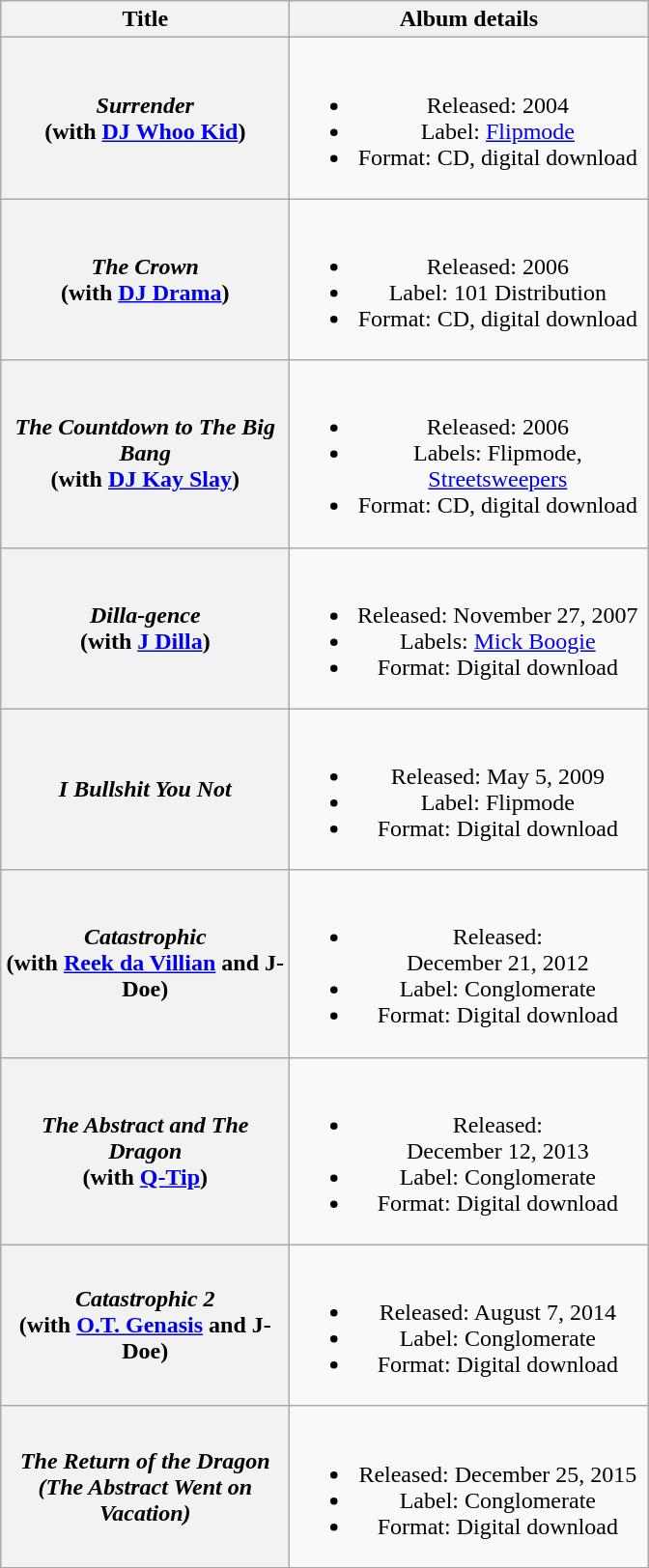<table class="wikitable plainrowheaders" style="text-align:center;" border="1">
<tr>
<th scope="col" style="width:12em;">Title</th>
<th scope="col" style="width:15em;">Album details</th>
</tr>
<tr>
<th scope="row"><em>Surrender</em><br><span>(with <a href='#'>DJ Whoo Kid</a>)</span></th>
<td><br><ul><li>Released: 2004</li><li>Label: <a href='#'>Flipmode</a></li><li>Format: CD, digital download</li></ul></td>
</tr>
<tr>
<th scope="row"><em>The Crown</em><br><span>(with <a href='#'>DJ Drama</a>)</span></th>
<td><br><ul><li>Released: 2006</li><li>Label: 101 Distribution</li><li>Format: CD, digital download</li></ul></td>
</tr>
<tr>
<th scope="row"><em>The Countdown to The Big Bang</em><br><span>(with <a href='#'>DJ Kay Slay</a>)</span></th>
<td><br><ul><li>Released: 2006</li><li>Labels: Flipmode, <a href='#'>Streetsweepers</a></li><li>Format: CD, digital download</li></ul></td>
</tr>
<tr>
<th scope="row"><em>Dilla-gence</em><br><span>(with <a href='#'>J Dilla</a>)</span></th>
<td><br><ul><li>Released: November 27, 2007</li><li>Labels: <a href='#'>Mick Boogie</a></li><li>Format: Digital download</li></ul></td>
</tr>
<tr>
<th scope="row"><em>I Bullshit You Not</em></th>
<td><br><ul><li>Released: May 5, 2009</li><li>Label: Flipmode</li><li>Format: Digital download</li></ul></td>
</tr>
<tr>
<th scope="row"><em>Catastrophic</em><br><span>(with <a href='#'>Reek da Villian</a> and J-Doe)</span></th>
<td><br><ul><li>Released:<br>December 21, 2012</li><li>Label: Conglomerate</li><li>Format: Digital download</li></ul></td>
</tr>
<tr>
<th scope="row"><em>The Abstract and The Dragon</em><br><span>(with <a href='#'>Q-Tip</a>)</span></th>
<td><br><ul><li>Released:<br>December 12, 2013</li><li>Label: Conglomerate</li><li>Format: Digital download</li></ul></td>
</tr>
<tr>
<th scope="row"><em>Catastrophic 2</em><br><span>(with <a href='#'>O.T. Genasis</a> and J-Doe)</span></th>
<td><br><ul><li>Released: August 7, 2014</li><li>Label: Conglomerate</li><li>Format: Digital download</li></ul></td>
</tr>
<tr>
<th scope="row"><em>The Return of the Dragon (The Abstract Went on Vacation)</em></th>
<td><br><ul><li>Released: December 25, 2015</li><li>Label: Conglomerate</li><li>Format: Digital download</li></ul></td>
</tr>
<tr>
</tr>
</table>
